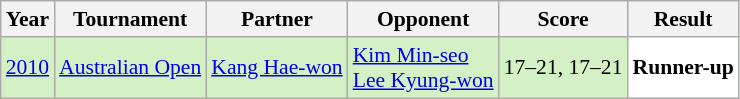<table class="sortable wikitable" style="font-size: 90%;">
<tr>
<th>Year</th>
<th>Tournament</th>
<th>Partner</th>
<th>Opponent</th>
<th>Score</th>
<th>Result</th>
</tr>
<tr style="background:#D4F1C5">
<td align="center"><a href='#'>2010</a></td>
<td align="left"><a href='#'>Australian Open</a></td>
<td align="left"> <a href='#'>Kang Hae-won</a></td>
<td align="left"> <a href='#'>Kim Min-seo</a> <br>  <a href='#'>Lee Kyung-won</a></td>
<td align="left">17–21, 17–21</td>
<td style="text-align:left; background:white"> <strong>Runner-up</strong></td>
</tr>
</table>
